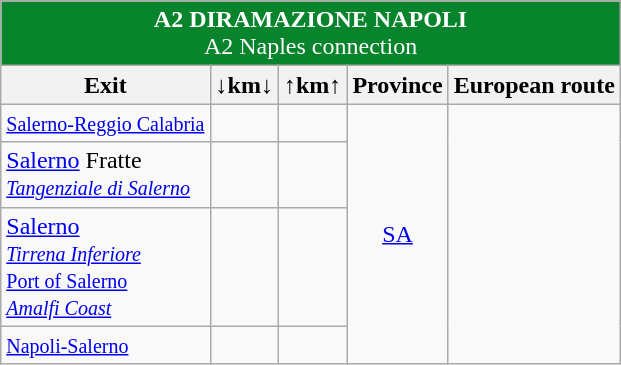<table class="wikitable">
<tr>
</tr>
<tr align="center" style="color: white;font-size:100%;" bgcolor="#08842c">
<td colspan="6"> <strong>A2 DIRAMAZIONE NAPOLI</strong><br>A2 Naples connection</td>
</tr>
<tr>
<th><strong>Exit</strong></th>
<th align="center"><strong>↓km↓</strong></th>
<th align="center"><strong>↑km↑</strong></th>
<th align="center"><strong>Province</strong></th>
<th align="center"><strong>European route</strong></th>
</tr>
<tr>
<td>    <small><a href='#'>Salerno-Reggio Calabria</a></small></td>
<td align="right"></td>
<td align="right"></td>
<td rowspan="4" align="center"><a href='#'>SA</a></td>
<td rowspan="4" align="center"></td>
</tr>
<tr>
<td> <a href='#'>Salerno</a> Fratte<br><small> <em><a href='#'>Tangenziale di Salerno</a></em></small></td>
<td align="right"></td>
<td align="right"></td>
</tr>
<tr>
<td> <a href='#'>Salerno</a> <br><small> <em><a href='#'>Tirrena Inferiore</a></em><br> <a href='#'>Port of Salerno</a><br> <em><a href='#'>Amalfi Coast</a></em></small></td>
<td align="right"></td>
<td align="right"></td>
</tr>
<tr>
<td>   <small><a href='#'>Napoli-Salerno</a></small></td>
<td align="right"></td>
<td align="right"></td>
</tr>
</table>
